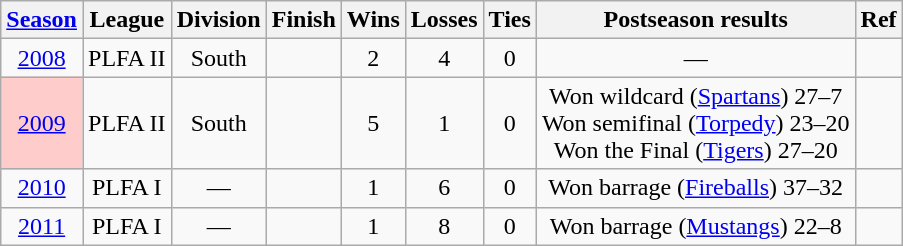<table class="wikitable sortable" style="text-align:center;">
<tr>
<th><a href='#'>Season</a></th>
<th class="unsortable">League</th>
<th>Division</th>
<th>Finish</th>
<th>Wins</th>
<th>Losses</th>
<th>Ties</th>
<th class="unsortable">Postseason results</th>
<th class="unsortable">Ref</th>
</tr>
<tr>
<td><a href='#'>2008</a></td>
<td>PLFA II</td>
<td>South</td>
<td></td>
<td>2</td>
<td>4</td>
<td>0</td>
<td>—</td>
<td></td>
</tr>
<tr>
<td bgcolor="#FFCCCC"><a href='#'>2009</a></td>
<td>PLFA II</td>
<td>South</td>
<td></td>
<td>5</td>
<td>1</td>
<td>0</td>
<td>Won wildcard (<a href='#'>Spartans</a>) 27–7 <br>Won semifinal (<a href='#'>Torpedy</a>) 23–20 <br> Won the Final (<a href='#'>Tigers</a>) 27–20</td>
<td></td>
</tr>
<tr>
<td><a href='#'>2010</a></td>
<td>PLFA I</td>
<td>—</td>
<td></td>
<td>1</td>
<td>6</td>
<td>0</td>
<td>Won barrage (<a href='#'>Fireballs</a>) 37–32</td>
<td></td>
</tr>
<tr>
<td><a href='#'>2011</a></td>
<td>PLFA I</td>
<td>—</td>
<td></td>
<td>1</td>
<td>8</td>
<td>0</td>
<td>Won barrage (<a href='#'>Mustangs</a>) 22–8</td>
<td></td>
</tr>
</table>
